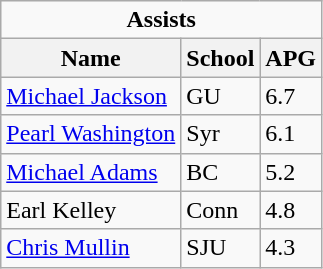<table class="wikitable">
<tr>
<td colspan=3 style="text-align:center;"><strong>Assists</strong></td>
</tr>
<tr>
<th>Name</th>
<th>School</th>
<th>APG</th>
</tr>
<tr>
<td><a href='#'>Michael Jackson</a></td>
<td>GU</td>
<td>6.7</td>
</tr>
<tr>
<td><a href='#'>Pearl Washington</a></td>
<td>Syr</td>
<td>6.1</td>
</tr>
<tr>
<td><a href='#'>Michael Adams</a></td>
<td>BC</td>
<td>5.2</td>
</tr>
<tr>
<td>Earl Kelley</td>
<td>Conn</td>
<td>4.8</td>
</tr>
<tr>
<td><a href='#'>Chris Mullin</a></td>
<td>SJU</td>
<td>4.3</td>
</tr>
</table>
